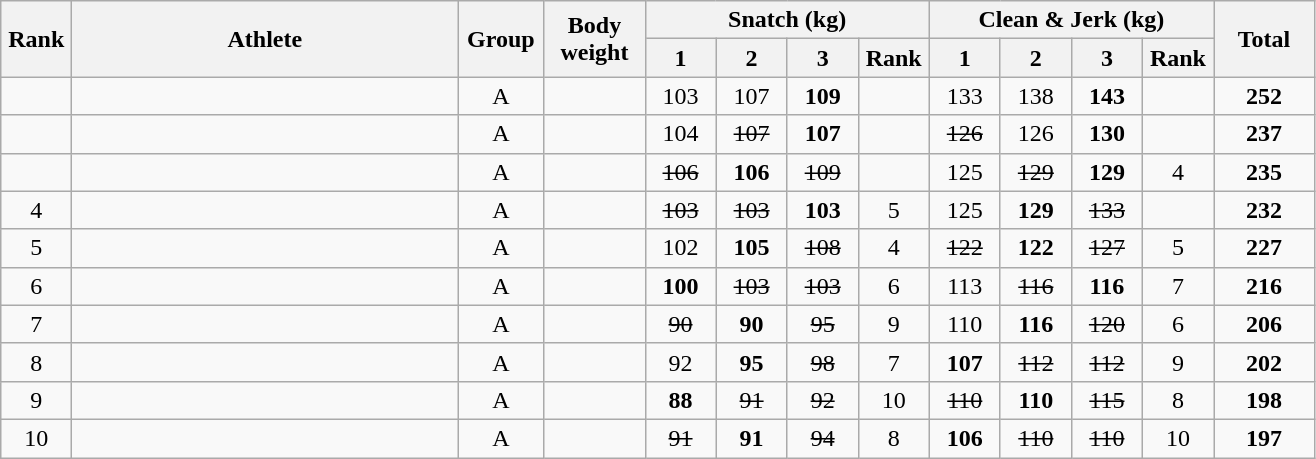<table class = "wikitable" style="text-align:center;">
<tr>
<th rowspan=2 width=40>Rank</th>
<th rowspan=2 width=250>Athlete</th>
<th rowspan=2 width=50>Group</th>
<th rowspan=2 width=60>Body weight</th>
<th colspan=4>Snatch (kg)</th>
<th colspan=4>Clean & Jerk (kg)</th>
<th rowspan=2 width=60>Total</th>
</tr>
<tr>
<th width=40>1</th>
<th width=40>2</th>
<th width=40>3</th>
<th width=40>Rank</th>
<th width=40>1</th>
<th width=40>2</th>
<th width=40>3</th>
<th width=40>Rank</th>
</tr>
<tr>
<td></td>
<td align=left></td>
<td>A</td>
<td></td>
<td>103</td>
<td>107</td>
<td><strong>109</strong></td>
<td></td>
<td>133</td>
<td>138</td>
<td><strong>143</strong></td>
<td></td>
<td><strong>252</strong></td>
</tr>
<tr>
<td></td>
<td align=left></td>
<td>A</td>
<td></td>
<td>104</td>
<td><s>107</s></td>
<td><strong>107</strong></td>
<td></td>
<td><s>126</s></td>
<td>126</td>
<td><strong>130</strong></td>
<td></td>
<td><strong>237</strong></td>
</tr>
<tr>
<td></td>
<td align=left></td>
<td>A</td>
<td></td>
<td><s>106</s></td>
<td><strong>106</strong></td>
<td><s>109</s></td>
<td></td>
<td>125</td>
<td><s>129</s></td>
<td><strong>129</strong></td>
<td>4</td>
<td><strong>235</strong></td>
</tr>
<tr>
<td>4</td>
<td align=left></td>
<td>A</td>
<td></td>
<td><s>103</s></td>
<td><s>103</s></td>
<td><strong>103</strong></td>
<td>5</td>
<td>125</td>
<td><strong>129</strong></td>
<td><s>133</s></td>
<td></td>
<td><strong>232</strong></td>
</tr>
<tr>
<td>5</td>
<td align=left></td>
<td>A</td>
<td></td>
<td>102</td>
<td><strong>105</strong></td>
<td><s>108</s></td>
<td>4</td>
<td><s>122</s></td>
<td><strong>122</strong></td>
<td><s>127</s></td>
<td>5</td>
<td><strong>227</strong></td>
</tr>
<tr>
<td>6</td>
<td align=left></td>
<td>A</td>
<td></td>
<td><strong>100</strong></td>
<td><s>103</s></td>
<td><s>103</s></td>
<td>6</td>
<td>113</td>
<td><s>116</s></td>
<td><strong>116</strong></td>
<td>7</td>
<td><strong>216</strong></td>
</tr>
<tr>
<td>7</td>
<td align=left></td>
<td>A</td>
<td></td>
<td><s>90</s></td>
<td><strong>90</strong></td>
<td><s>95</s></td>
<td>9</td>
<td>110</td>
<td><strong>116</strong></td>
<td><s>120</s></td>
<td>6</td>
<td><strong>206</strong></td>
</tr>
<tr>
<td>8</td>
<td align=left></td>
<td>A</td>
<td></td>
<td>92</td>
<td><strong>95</strong></td>
<td><s>98</s></td>
<td>7</td>
<td><strong>107</strong></td>
<td><s>112</s></td>
<td><s>112</s></td>
<td>9</td>
<td><strong>202</strong></td>
</tr>
<tr>
<td>9</td>
<td align=left></td>
<td>A</td>
<td></td>
<td><strong>88</strong></td>
<td><s>91</s></td>
<td><s>92</s></td>
<td>10</td>
<td><s>110</s></td>
<td><strong>110</strong></td>
<td><s>115</s></td>
<td>8</td>
<td><strong>198</strong></td>
</tr>
<tr>
<td>10</td>
<td align=left></td>
<td>A</td>
<td></td>
<td><s>91</s></td>
<td><strong>91</strong></td>
<td><s>94</s></td>
<td>8</td>
<td><strong>106</strong></td>
<td><s>110</s></td>
<td><s>110</s></td>
<td>10</td>
<td><strong>197</strong></td>
</tr>
</table>
